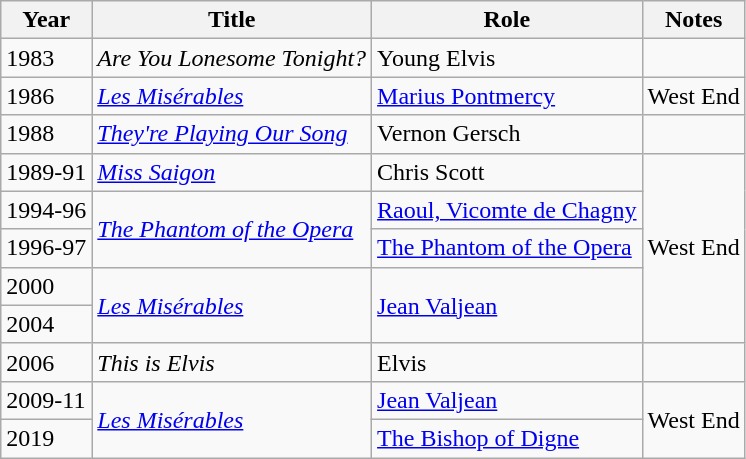<table class="wikitable">
<tr>
<th>Year</th>
<th>Title</th>
<th>Role</th>
<th>Notes</th>
</tr>
<tr>
<td>1983</td>
<td><em>Are You Lonesome Tonight?</em></td>
<td>Young Elvis</td>
<td></td>
</tr>
<tr>
<td>1986</td>
<td><em><a href='#'>Les Misérables</a></em></td>
<td><a href='#'>Marius Pontmercy</a></td>
<td>West End</td>
</tr>
<tr>
<td>1988</td>
<td><em><a href='#'>They're Playing Our Song</a></em></td>
<td>Vernon Gersch</td>
<td></td>
</tr>
<tr>
<td>1989-91</td>
<td><em><a href='#'>Miss Saigon</a></em></td>
<td>Chris Scott</td>
<td rowspan=5>West End</td>
</tr>
<tr>
<td>1994-96</td>
<td rowspan=2><em><a href='#'>The Phantom of the Opera</a></em></td>
<td><a href='#'>Raoul, Vicomte de Chagny</a></td>
</tr>
<tr>
<td>1996-97</td>
<td><a href='#'>The Phantom of the Opera</a></td>
</tr>
<tr>
<td>2000</td>
<td rowspan=2><em><a href='#'>Les Misérables</a></em></td>
<td rowspan=2><a href='#'>Jean Valjean</a></td>
</tr>
<tr>
<td>2004</td>
</tr>
<tr>
<td>2006</td>
<td><em>This is Elvis</em></td>
<td>Elvis</td>
<td></td>
</tr>
<tr>
<td>2009-11</td>
<td rowspan=2><em><a href='#'>Les Misérables</a></em></td>
<td><a href='#'>Jean Valjean</a></td>
<td rowspan=2>West End</td>
</tr>
<tr>
<td>2019</td>
<td><a href='#'>The Bishop of Digne</a></td>
</tr>
</table>
